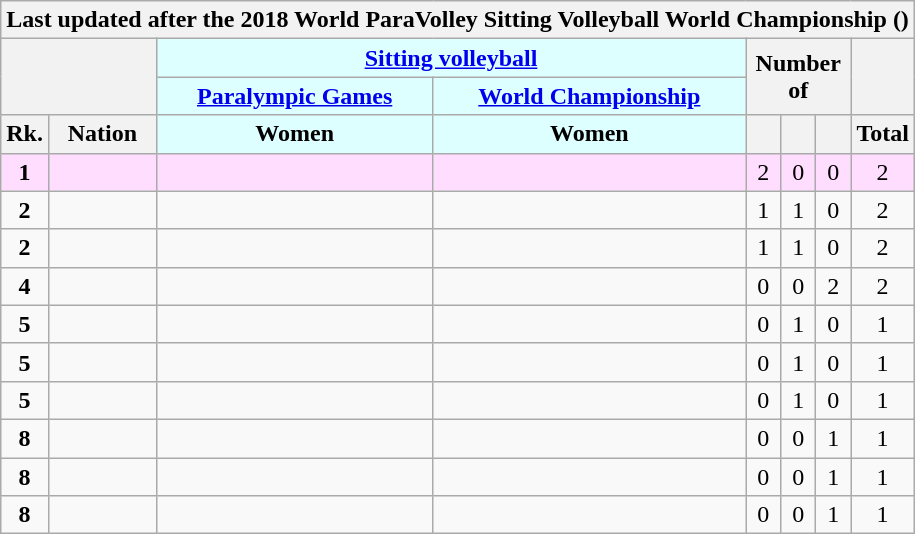<table class="wikitable" style="margin-top:0em; text-align:center; font-size:100%;">
<tr>
<th colspan="8">Last updated after the 2018 World ParaVolley Sitting Volleyball World Championship ()</th>
</tr>
<tr>
<th rowspan="2" colspan="2"></th>
<th colspan="2" style="background:#dff;"><a href='#'>Sitting volleyball</a></th>
<th rowspan="2" colspan="3">Number of</th>
<th rowspan="2"></th>
</tr>
<tr>
<th style="background:#dff;"><a href='#'>Paralympic Games</a></th>
<th style="background:#dff;"><a href='#'>World Championship</a></th>
</tr>
<tr>
<th style="width:1em;">Rk.</th>
<th>Nation</th>
<th style="background:#dff;">Women</th>
<th style="background:#dff;">Women</th>
<th style="width:1em;"></th>
<th style="width:1em;"></th>
<th style="width:1em;"></th>
<th style="width:1em;">Total</th>
</tr>
<tr style="background: #fdf;">
<td><strong>1</strong></td>
<td style="text-align:left;"></td>
<td></td>
<td></td>
<td>2</td>
<td>0</td>
<td>0</td>
<td>2</td>
</tr>
<tr>
<td><strong>2</strong></td>
<td style="text-align:left;"></td>
<td></td>
<td></td>
<td>1</td>
<td>1</td>
<td>0</td>
<td>2</td>
</tr>
<tr>
<td><strong>2</strong></td>
<td style="text-align:left;"></td>
<td></td>
<td></td>
<td>1</td>
<td>1</td>
<td>0</td>
<td>2</td>
</tr>
<tr>
<td><strong>4</strong></td>
<td style="text-align:left;"></td>
<td></td>
<td></td>
<td>0</td>
<td>0</td>
<td>2</td>
<td>2</td>
</tr>
<tr>
<td><strong>5</strong></td>
<td style="text-align:left;"></td>
<td></td>
<td></td>
<td>0</td>
<td>1</td>
<td>0</td>
<td>1</td>
</tr>
<tr>
<td><strong>5</strong></td>
<td style="text-align:left;"></td>
<td></td>
<td></td>
<td>0</td>
<td>1</td>
<td>0</td>
<td>1</td>
</tr>
<tr>
<td><strong>5</strong></td>
<td style="text-align:left;"></td>
<td></td>
<td></td>
<td>0</td>
<td>1</td>
<td>0</td>
<td>1</td>
</tr>
<tr>
<td><strong>8</strong></td>
<td style="text-align:left;"></td>
<td></td>
<td></td>
<td>0</td>
<td>0</td>
<td>1</td>
<td>1</td>
</tr>
<tr>
<td><strong>8</strong></td>
<td style="text-align:left;"></td>
<td></td>
<td></td>
<td>0</td>
<td>0</td>
<td>1</td>
<td>1</td>
</tr>
<tr>
<td><strong>8</strong></td>
<td style="text-align:left;"></td>
<td></td>
<td></td>
<td>0</td>
<td>0</td>
<td>1</td>
<td>1</td>
</tr>
</table>
